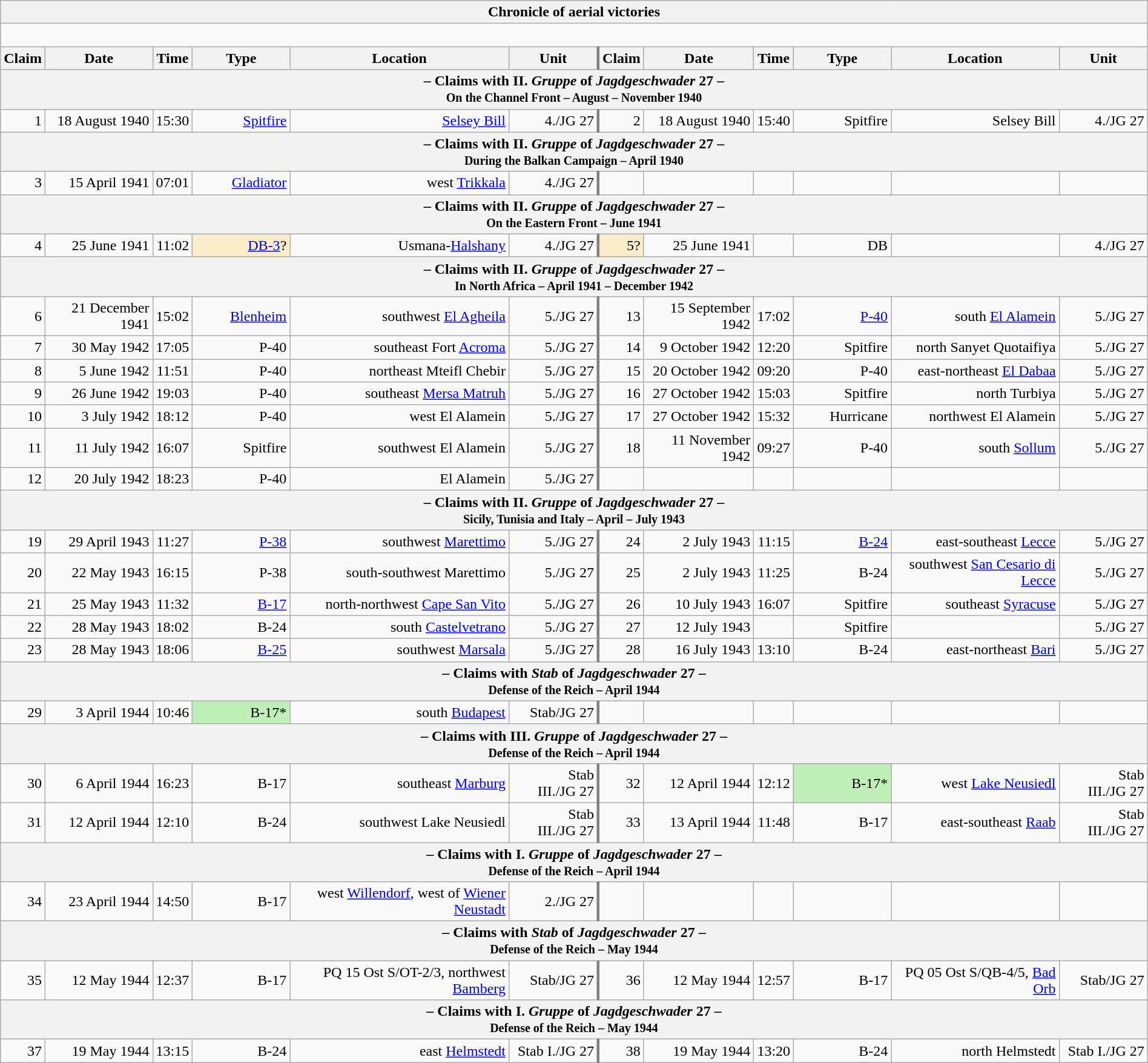<table class="wikitable plainrowheaders collapsible" style="margin-left: auto; margin-right: auto; border: none; text-align:right; width: 100%;">
<tr>
<th colspan="12">Chronicle of aerial victories</th>
</tr>
<tr>
<td colspan="12" style="text-align: left;"><br>
</td>
</tr>
<tr>
<th scope="col">Claim</th>
<th scope="col">Date</th>
<th scope="col">Time</th>
<th scope="col" width="100px">Type</th>
<th scope="col">Location</th>
<th scope="col">Unit</th>
<th scope="col" style="border-left: 3px solid grey;">Claim</th>
<th scope="col">Date</th>
<th scope="col">Time</th>
<th scope="col" width="100px">Type</th>
<th scope="col">Location</th>
<th scope="col">Unit</th>
</tr>
<tr>
<th colspan="12">– Claims with II. <em>Gruppe</em> of <em>Jagdgeschwader</em> 27 –<br><small>On the Channel Front – August – November 1940</small></th>
</tr>
<tr>
<td>1</td>
<td>18 August 1940</td>
<td>15:30</td>
<td><a href='#'>Spitfire</a></td>
<td><a href='#'>Selsey Bill</a></td>
<td>4./JG 27</td>
<td style="border-left: 3px solid grey;">2</td>
<td>18 August 1940</td>
<td>15:40</td>
<td>Spitfire</td>
<td>Selsey Bill</td>
<td>4./JG 27</td>
</tr>
<tr>
<th colspan="12">– Claims with II. <em>Gruppe</em> of <em>Jagdgeschwader</em> 27 –<br><small>During the Balkan Campaign – April 1940</small></th>
</tr>
<tr>
<td>3</td>
<td>15 April 1941</td>
<td>07:01</td>
<td><a href='#'>Gladiator</a></td>
<td>west <a href='#'>Trikkala</a></td>
<td>4./JG 27</td>
<td style="border-left: 3px solid grey;"></td>
<td></td>
<td></td>
<td></td>
<td></td>
<td></td>
</tr>
<tr>
<th colspan="12">– Claims with II. <em>Gruppe</em> of <em>Jagdgeschwader</em> 27 –<br><small>On the Eastern Front – June 1941</small></th>
</tr>
<tr>
<td>4</td>
<td>25 June 1941</td>
<td>11:02</td>
<td style="background:#faecc8"><a href='#'>DB-3</a>?</td>
<td>Usmana-<a href='#'>Halshany</a></td>
<td>4./JG 27</td>
<td style="border-left: 3px solid grey; background:#faecc8">5?</td>
<td>25 June 1941</td>
<td></td>
<td>DB</td>
<td></td>
<td>4./JG 27</td>
</tr>
<tr>
<th colspan="12">– Claims with II. <em>Gruppe</em> of <em>Jagdgeschwader</em> 27 –<br><small>In North Africa – April 1941 – December 1942</small></th>
</tr>
<tr>
<td>6</td>
<td>21 December 1941</td>
<td>15:02</td>
<td><a href='#'>Blenheim</a></td>
<td> southwest <a href='#'>El Agheila</a></td>
<td>5./JG 27</td>
<td style="border-left: 3px solid grey;">13</td>
<td>15 September 1942</td>
<td>17:02</td>
<td><a href='#'>P-40</a></td>
<td>south <a href='#'>El Alamein</a></td>
<td>5./JG 27</td>
</tr>
<tr>
<td>7</td>
<td>30 May 1942</td>
<td>17:05</td>
<td>P-40</td>
<td>southeast Fort <a href='#'>Acroma</a></td>
<td>5./JG 27</td>
<td style="border-left: 3px solid grey;">14</td>
<td>9 October 1942</td>
<td>12:20</td>
<td>Spitfire</td>
<td>north Sanyet Quotaifiya</td>
<td>5./JG 27</td>
</tr>
<tr>
<td>8</td>
<td>5 June 1942</td>
<td>11:51</td>
<td>P-40</td>
<td> northeast Mteifl Chebir</td>
<td>5./JG 27</td>
<td style="border-left: 3px solid grey;">15</td>
<td>20 October 1942</td>
<td>09:20</td>
<td>P-40</td>
<td>east-northeast <a href='#'>El Dabaa</a></td>
<td>5./JG 27</td>
</tr>
<tr>
<td>9</td>
<td>26 June 1942</td>
<td>19:03</td>
<td>P-40</td>
<td>southeast <a href='#'>Mersa Matruh</a></td>
<td>5./JG 27</td>
<td style="border-left: 3px solid grey;">16</td>
<td>27 October 1942</td>
<td>15:03</td>
<td>Spitfire</td>
<td>north Turbiya</td>
<td>5./JG 27</td>
</tr>
<tr>
<td>10</td>
<td>3 July 1942</td>
<td>18:12</td>
<td>P-40</td>
<td>west El Alamein</td>
<td>5./JG 27</td>
<td style="border-left: 3px solid grey;">17</td>
<td>27 October 1942</td>
<td>15:32</td>
<td>Hurricane</td>
<td>northwest El Alamein</td>
<td>5./JG 27</td>
</tr>
<tr>
<td>11</td>
<td>11 July 1942</td>
<td>16:07</td>
<td>Spitfire</td>
<td>southwest El Alamein</td>
<td>5./JG 27</td>
<td style="border-left: 3px solid grey;">18</td>
<td>11 November 1942</td>
<td>09:27</td>
<td>P-40</td>
<td>south <a href='#'>Sollum</a></td>
<td>5./JG 27</td>
</tr>
<tr>
<td>12</td>
<td>20 July 1942</td>
<td>18:23</td>
<td>P-40</td>
<td>El Alamein</td>
<td>5./JG 27</td>
<td style="border-left: 3px solid grey;"></td>
<td></td>
<td></td>
<td></td>
<td></td>
<td></td>
</tr>
<tr>
<th colspan="12">– Claims with II. <em>Gruppe</em> of <em>Jagdgeschwader</em> 27 –<br><small>Sicily, Tunisia and Italy – April – July 1943</small></th>
</tr>
<tr>
<td>19</td>
<td>29 April 1943</td>
<td>11:27</td>
<td><a href='#'>P-38</a></td>
<td> southwest <a href='#'>Marettimo</a></td>
<td>5./JG 27</td>
<td style="border-left: 3px solid grey;">24</td>
<td>2 July 1943</td>
<td>11:15</td>
<td><a href='#'>B-24</a></td>
<td> east-southeast <a href='#'>Lecce</a></td>
<td>5./JG 27</td>
</tr>
<tr>
<td>20</td>
<td>22 May 1943</td>
<td>16:15</td>
<td>P-38</td>
<td>south-southwest Marettimo</td>
<td>5./JG 27</td>
<td style="border-left: 3px solid grey;">25</td>
<td>2 July 1943</td>
<td>11:25</td>
<td>B-24</td>
<td> southwest <a href='#'>San Cesario di Lecce</a></td>
<td>5./JG 27</td>
</tr>
<tr>
<td>21</td>
<td>25 May 1943</td>
<td>11:32</td>
<td><a href='#'>B-17</a></td>
<td> north-northwest <a href='#'>Cape San Vito</a></td>
<td>5./JG 27</td>
<td style="border-left: 3px solid grey;">26</td>
<td>10 July 1943</td>
<td>16:07</td>
<td>Spitfire</td>
<td> southeast <a href='#'>Syracuse</a></td>
<td>5./JG 27</td>
</tr>
<tr>
<td>22</td>
<td>28 May 1943</td>
<td>18:02</td>
<td>B-24</td>
<td> south <a href='#'>Castelvetrano</a></td>
<td>5./JG 27</td>
<td style="border-left: 3px solid grey;">27</td>
<td>12 July 1943</td>
<td></td>
<td>Spitfire</td>
<td></td>
<td>5./JG 27</td>
</tr>
<tr>
<td>23</td>
<td>28 May 1943</td>
<td>18:06</td>
<td><a href='#'>B-25</a></td>
<td> southwest <a href='#'>Marsala</a></td>
<td>5./JG 27</td>
<td style="border-left: 3px solid grey;">28</td>
<td>16 July 1943</td>
<td>13:10</td>
<td>B-24</td>
<td> east-northeast <a href='#'>Bari</a></td>
<td>5./JG 27</td>
</tr>
<tr>
<th colspan="12">– Claims with <em>Stab</em> of <em>Jagdgeschwader</em> 27 –<br><small>Defense of the Reich – April 1944</small></th>
</tr>
<tr>
<td>29</td>
<td>3 April 1944</td>
<td>10:46</td>
<td style="background:#C0EFBA">B-17*</td>
<td> south <a href='#'>Budapest</a></td>
<td>Stab/JG 27</td>
<td style="border-left: 3px solid grey;"></td>
<td></td>
<td></td>
<td></td>
<td></td>
<td></td>
</tr>
<tr>
<th colspan="12">– Claims with III. <em>Gruppe</em> of <em>Jagdgeschwader</em> 27 –<br><small>Defense of the Reich – April 1944</small></th>
</tr>
<tr>
<td>30</td>
<td>6 April 1944</td>
<td>16:23</td>
<td>B-17</td>
<td> southeast <a href='#'>Marburg</a></td>
<td>Stab III./JG 27</td>
<td style="border-left: 3px solid grey;">32</td>
<td>12 April 1944</td>
<td>12:12</td>
<td style="background:#C0EFBA">B-17*</td>
<td>west <a href='#'>Lake Neusiedl</a></td>
<td>Stab III./JG 27</td>
</tr>
<tr>
<td>31</td>
<td>12 April 1944</td>
<td>12:10</td>
<td>B-24</td>
<td>southwest Lake Neusiedl</td>
<td>Stab III./JG 27</td>
<td style="border-left: 3px solid grey;">33</td>
<td>13 April 1944</td>
<td>11:48</td>
<td>B-17</td>
<td> east-southeast <a href='#'>Raab</a></td>
<td>Stab III./JG 27</td>
</tr>
<tr>
<th colspan="12">– Claims with I. <em>Gruppe</em> of <em>Jagdgeschwader</em> 27 –<br><small>Defense of the Reich – April 1944</small></th>
</tr>
<tr>
<td>34</td>
<td>23 April 1944</td>
<td>14:50</td>
<td>B-17</td>
<td>west <a href='#'>Willendorf</a>, west of <a href='#'>Wiener Neustadt</a></td>
<td>2./JG 27</td>
<td style="border-left: 3px solid grey;"></td>
<td></td>
<td></td>
<td></td>
<td></td>
<td></td>
</tr>
<tr>
<th colspan="12">– Claims with <em>Stab</em> of <em>Jagdgeschwader</em> 27 –<br><small>Defense of the Reich – May 1944</small></th>
</tr>
<tr>
<td>35</td>
<td>12 May 1944</td>
<td>12:37</td>
<td>B-17</td>
<td>PQ 15 Ost S/OT-2/3, northwest <a href='#'>Bamberg</a></td>
<td>Stab/JG 27</td>
<td style="border-left: 3px solid grey;">36</td>
<td>12 May 1944</td>
<td>12:57</td>
<td>B-17</td>
<td>PQ 05 Ost S/QB-4/5, <a href='#'>Bad Orb</a></td>
<td>Stab/JG 27</td>
</tr>
<tr>
<th colspan="12">– Claims with I. <em>Gruppe</em> of <em>Jagdgeschwader</em> 27 –<br><small>Defense of the Reich – May 1944</small></th>
</tr>
<tr>
<td>37</td>
<td>19 May 1944</td>
<td>13:15</td>
<td>B-24</td>
<td> east <a href='#'>Helmstedt</a></td>
<td>Stab I./JG 27</td>
<td style="border-left: 3px solid grey;">38</td>
<td>19 May 1944</td>
<td>13:20</td>
<td>B-24</td>
<td>north Helmstedt</td>
<td>Stab I./JG 27</td>
</tr>
</table>
